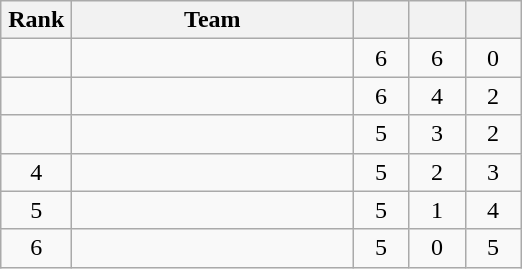<table class="wikitable" style="text-align: center;">
<tr>
<th width=40>Rank</th>
<th width=180>Team</th>
<th width=30></th>
<th width=30></th>
<th width=30></th>
</tr>
<tr>
<td></td>
<td align=left></td>
<td>6</td>
<td>6</td>
<td>0</td>
</tr>
<tr>
<td></td>
<td align=left></td>
<td>6</td>
<td>4</td>
<td>2</td>
</tr>
<tr>
<td></td>
<td align=left></td>
<td>5</td>
<td>3</td>
<td>2</td>
</tr>
<tr>
<td>4</td>
<td align=left></td>
<td>5</td>
<td>2</td>
<td>3</td>
</tr>
<tr>
<td>5</td>
<td align=left></td>
<td>5</td>
<td>1</td>
<td>4</td>
</tr>
<tr>
<td>6</td>
<td align=left></td>
<td>5</td>
<td>0</td>
<td>5</td>
</tr>
</table>
